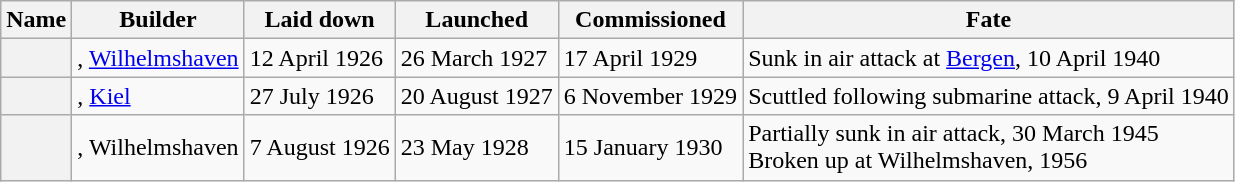<table class="wikitable plainrowheaders">
<tr>
<th scope="col">Name</th>
<th scope="col">Builder</th>
<th scope="col">Laid down</th>
<th scope="col">Launched</th>
<th scope="col">Commissioned</th>
<th scope="col">Fate</th>
</tr>
<tr>
<th scope="row"></th>
<td>, <a href='#'>Wilhelmshaven</a></td>
<td>12 April 1926</td>
<td>26 March 1927</td>
<td>17 April 1929</td>
<td>Sunk in air attack at <a href='#'>Bergen</a>, 10 April 1940</td>
</tr>
<tr>
<th scope="row"></th>
<td>, <a href='#'>Kiel</a></td>
<td>27 July 1926</td>
<td>20 August 1927</td>
<td>6 November 1929</td>
<td>Scuttled following submarine attack, 9 April 1940</td>
</tr>
<tr>
<th scope="row"></th>
<td>, Wilhelmshaven</td>
<td>7 August 1926</td>
<td>23 May 1928</td>
<td>15 January 1930</td>
<td>Partially sunk in air attack, 30 March 1945<br>Broken up at Wilhelmshaven, 1956</td>
</tr>
</table>
